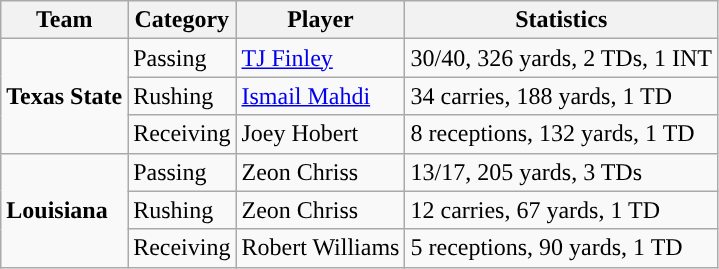<table class="wikitable" style="float: left;">
<tr>
<th>Team</th>
<th>Category</th>
<th>Player</th>
<th>Statistics</th>
</tr>
<tr>
<td rowspan=3><strong>Texas State</strong></td>
<td>Passing</td>
<td><a href='#'>TJ Finley</a></td>
<td>30/40, 326 yards, 2 TDs, 1 INT</td>
</tr>
<tr>
<td>Rushing</td>
<td><a href='#'>Ismail Mahdi</a></td>
<td>34 carries, 188 yards, 1 TD</td>
</tr>
<tr>
<td>Receiving</td>
<td>Joey Hobert</td>
<td>8 receptions, 132 yards, 1 TD</td>
</tr>
<tr>
<td rowspan=3><strong>Louisiana</strong></td>
<td>Passing</td>
<td>Zeon Chriss</td>
<td>13/17, 205 yards, 3 TDs</td>
</tr>
<tr>
<td>Rushing</td>
<td>Zeon Chriss</td>
<td>12 carries, 67 yards, 1 TD</td>
</tr>
<tr>
<td>Receiving</td>
<td>Robert Williams</td>
<td>5 receptions, 90 yards, 1 TD</td>
</tr>
</table>
